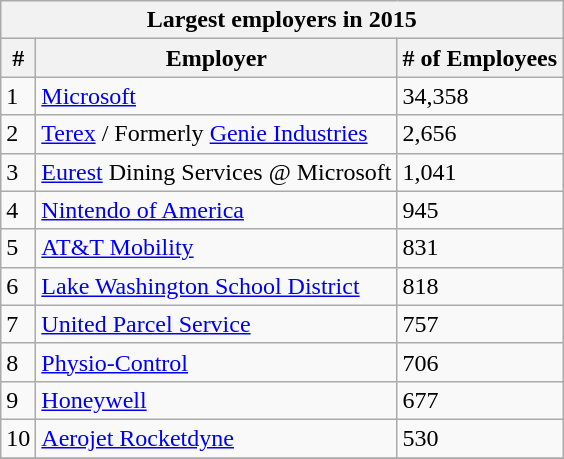<table class="wikitable collapsible collapsed wide">
<tr>
<th colspan=3>Largest employers in 2015 </th>
</tr>
<tr>
<th>#</th>
<th>Employer</th>
<th># of Employees</th>
</tr>
<tr>
<td>1</td>
<td><a href='#'>Microsoft</a></td>
<td>34,358</td>
</tr>
<tr>
<td>2</td>
<td><a href='#'>Terex</a> / Formerly <a href='#'>Genie Industries</a></td>
<td>2,656</td>
</tr>
<tr>
<td>3</td>
<td><a href='#'>Eurest</a> Dining Services @ Microsoft</td>
<td>1,041</td>
</tr>
<tr>
<td>4</td>
<td><a href='#'>Nintendo of America</a></td>
<td>945</td>
</tr>
<tr>
<td>5</td>
<td><a href='#'>AT&T Mobility</a></td>
<td>831</td>
</tr>
<tr>
<td>6</td>
<td><a href='#'>Lake Washington School District</a></td>
<td>818</td>
</tr>
<tr>
<td>7</td>
<td><a href='#'>United Parcel Service</a></td>
<td>757</td>
</tr>
<tr>
<td>8</td>
<td><a href='#'>Physio-Control</a></td>
<td>706</td>
</tr>
<tr>
<td>9</td>
<td><a href='#'>Honeywell</a></td>
<td>677</td>
</tr>
<tr>
<td>10</td>
<td><a href='#'>Aerojet Rocketdyne</a></td>
<td>530</td>
</tr>
<tr>
</tr>
</table>
